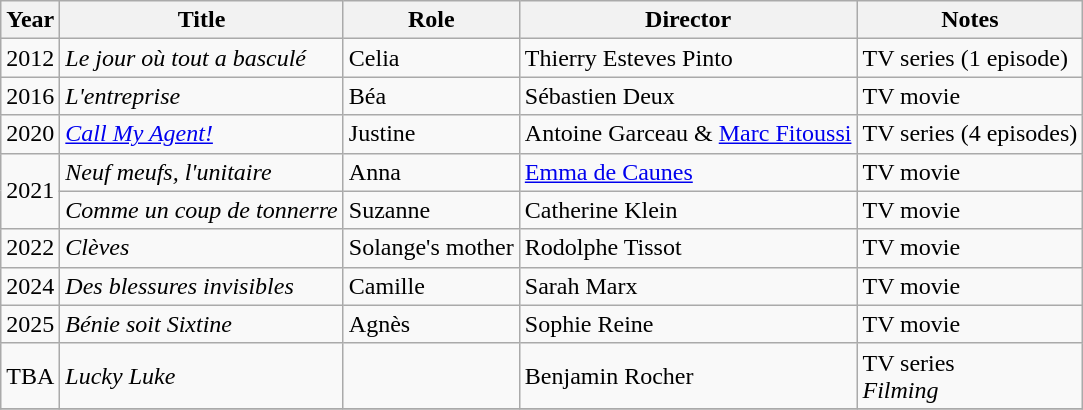<table class="wikitable sortable">
<tr>
<th>Year</th>
<th>Title</th>
<th>Role</th>
<th>Director</th>
<th class="unsortable">Notes</th>
</tr>
<tr>
<td>2012</td>
<td><em>Le jour où tout a basculé</em></td>
<td>Celia</td>
<td>Thierry Esteves Pinto</td>
<td>TV series (1 episode)</td>
</tr>
<tr>
<td>2016</td>
<td><em>L'entreprise</em></td>
<td>Béa</td>
<td>Sébastien Deux</td>
<td>TV movie</td>
</tr>
<tr>
<td>2020</td>
<td><em><a href='#'>Call My Agent!</a></em></td>
<td>Justine</td>
<td>Antoine Garceau & <a href='#'>Marc Fitoussi</a></td>
<td>TV series (4 episodes)</td>
</tr>
<tr>
<td rowspan=2>2021</td>
<td><em>Neuf meufs, l'unitaire</em></td>
<td>Anna</td>
<td><a href='#'>Emma de Caunes</a></td>
<td>TV movie</td>
</tr>
<tr>
<td><em>Comme un coup de tonnerre</em></td>
<td>Suzanne</td>
<td>Catherine Klein</td>
<td>TV movie</td>
</tr>
<tr>
<td>2022</td>
<td><em>Clèves</em></td>
<td>Solange's mother</td>
<td>Rodolphe Tissot</td>
<td>TV movie</td>
</tr>
<tr>
<td>2024</td>
<td><em>Des blessures invisibles</em></td>
<td>Camille</td>
<td>Sarah Marx</td>
<td>TV movie</td>
</tr>
<tr>
<td>2025</td>
<td><em>Bénie soit Sixtine</em></td>
<td>Agnès</td>
<td>Sophie Reine</td>
<td>TV movie</td>
</tr>
<tr>
<td>TBA</td>
<td><em>Lucky Luke</em></td>
<td></td>
<td>Benjamin Rocher</td>
<td>TV series<br><em>Filming</em></td>
</tr>
<tr>
</tr>
</table>
